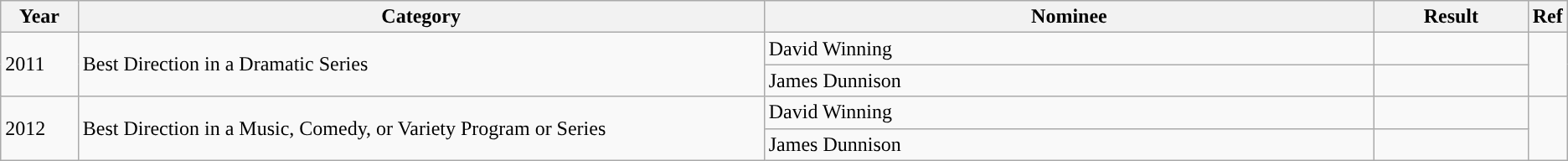<table class="wikitable">
<tr>
<th width=5%>Year</th>
<th width=45%>Category</th>
<th width=40%>Nominee</th>
<th width=10%>Result</th>
<th width=5%>Ref</th>
</tr>
<tr>
<td rowspan="2">2011</td>
<td rowspan='2"'>Best Direction in a Dramatic Series</td>
<td>David Winning</td>
<td></td>
<td rowspan="2"></td>
</tr>
<tr>
<td>James Dunnison</td>
<td></td>
</tr>
<tr>
<td rowspan="2">2012</td>
<td rowspan="2">Best Direction in a Music, Comedy, or Variety Program or Series</td>
<td>David Winning</td>
<td></td>
<td rowspan="2"></td>
</tr>
<tr>
<td>James Dunnison</td>
<td></td>
</tr>
</table>
